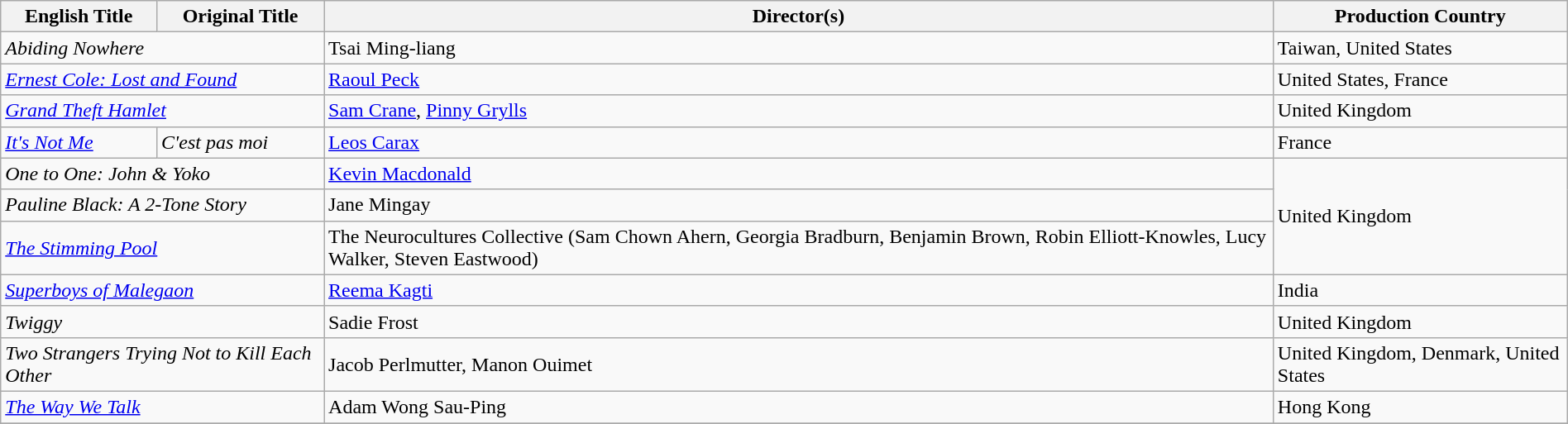<table class="wikitable" style="width:100%; margin-bottom:4px">
<tr>
<th>English Title</th>
<th>Original Title</th>
<th>Director(s)</th>
<th>Production Country</th>
</tr>
<tr>
<td colspan="2"><em>Abiding Nowhere</em></td>
<td>Tsai Ming-liang</td>
<td>Taiwan, United States</td>
</tr>
<tr>
<td colspan="2"><em><a href='#'>Ernest Cole: Lost and Found</a></em></td>
<td><a href='#'>Raoul Peck</a></td>
<td>United States, France</td>
</tr>
<tr>
<td colspan="2"><em><a href='#'>Grand Theft Hamlet</a></em></td>
<td><a href='#'>Sam Crane</a>, <a href='#'>Pinny Grylls</a></td>
<td>United Kingdom</td>
</tr>
<tr>
<td><em><a href='#'>It's Not Me</a></em></td>
<td><em>C'est pas moi</em></td>
<td><a href='#'>Leos Carax</a></td>
<td>France</td>
</tr>
<tr>
<td colspan="2"><em>One to One: John & Yoko</em></td>
<td><a href='#'>Kevin Macdonald</a></td>
<td rowspan="3">United Kingdom</td>
</tr>
<tr>
<td colspan="2"><em>Pauline Black: A 2-Tone Story</em></td>
<td>Jane Mingay</td>
</tr>
<tr>
<td colspan="2"><em><a href='#'>The Stimming Pool</a></em></td>
<td>The Neurocultures Collective (Sam Chown Ahern, Georgia Bradburn, Benjamin Brown, Robin Elliott-Knowles, Lucy Walker, Steven Eastwood)</td>
</tr>
<tr>
<td colspan="2"><em><a href='#'>Superboys of Malegaon</a></em></td>
<td><a href='#'>Reema Kagti</a></td>
<td>India</td>
</tr>
<tr>
<td colspan="2"><em>Twiggy</em></td>
<td>Sadie Frost</td>
<td>United Kingdom</td>
</tr>
<tr>
<td colspan="2"><em>Two Strangers Trying Not to Kill Each Other</em></td>
<td>Jacob Perlmutter, Manon Ouimet</td>
<td>United Kingdom, Denmark, United States</td>
</tr>
<tr>
<td colspan="2"><em><a href='#'>The Way We Talk</a></em></td>
<td>Adam Wong Sau-Ping</td>
<td>Hong Kong</td>
</tr>
<tr>
</tr>
</table>
